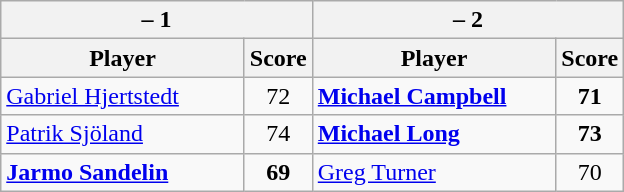<table class=wikitable>
<tr>
<th colspan=2> – 1</th>
<th colspan=2> – 2</th>
</tr>
<tr>
<th width=155>Player</th>
<th>Score</th>
<th width=155>Player</th>
<th>Score</th>
</tr>
<tr>
<td><a href='#'>Gabriel Hjertstedt</a></td>
<td align=center>72</td>
<td><strong><a href='#'>Michael Campbell</a></strong></td>
<td align=center><strong>71</strong></td>
</tr>
<tr>
<td><a href='#'>Patrik Sjöland</a></td>
<td align=center>74</td>
<td><strong><a href='#'>Michael Long</a></strong></td>
<td align=center><strong>73</strong></td>
</tr>
<tr>
<td><strong><a href='#'>Jarmo Sandelin</a></strong></td>
<td align=center><strong>69</strong></td>
<td><a href='#'>Greg Turner</a></td>
<td align=center>70</td>
</tr>
</table>
